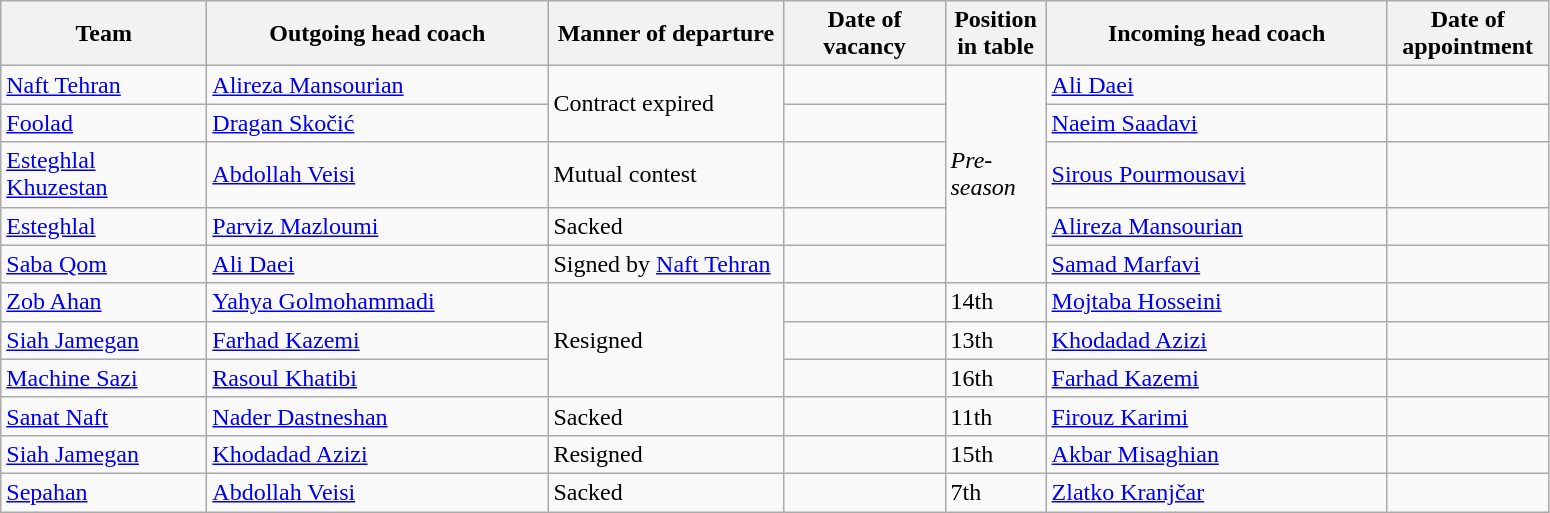<table class="wikitable">
<tr>
<th width=130>Team</th>
<th width=220>Outgoing head coach</th>
<th width=150>Manner of departure</th>
<th width=100>Date of vacancy</th>
<th width=60>Position in table</th>
<th width=220>Incoming head coach</th>
<th width=100>Date of appointment</th>
</tr>
<tr>
<td><a href='#'>Naft Tehran</a></td>
<td> <a href='#'>Alireza Mansourian</a></td>
<td rowspan="2">Contract expired</td>
<td></td>
<td rowspan="5"><em>Pre-season</em></td>
<td> <a href='#'>Ali Daei</a></td>
<td></td>
</tr>
<tr>
<td><a href='#'>Foolad</a></td>
<td> <a href='#'>Dragan Skočić</a></td>
<td></td>
<td> <a href='#'>Naeim Saadavi</a></td>
<td></td>
</tr>
<tr>
<td><a href='#'>Esteghlal Khuzestan</a></td>
<td> <a href='#'>Abdollah Veisi</a></td>
<td>Mutual contest</td>
<td></td>
<td> <a href='#'>Sirous Pourmousavi</a></td>
<td></td>
</tr>
<tr>
<td><a href='#'>Esteghlal</a></td>
<td> <a href='#'>Parviz Mazloumi</a></td>
<td>Sacked</td>
<td></td>
<td> <a href='#'>Alireza Mansourian</a></td>
<td></td>
</tr>
<tr>
<td><a href='#'>Saba Qom</a></td>
<td> <a href='#'>Ali Daei</a></td>
<td>Signed by <a href='#'>Naft Tehran</a></td>
<td></td>
<td> <a href='#'>Samad Marfavi</a></td>
<td></td>
</tr>
<tr>
<td><a href='#'>Zob Ahan</a></td>
<td> <a href='#'>Yahya Golmohammadi</a></td>
<td rowspan="3">Resigned</td>
<td></td>
<td>14th</td>
<td> <a href='#'>Mojtaba Hosseini</a></td>
<td></td>
</tr>
<tr>
<td><a href='#'>Siah Jamegan</a></td>
<td> <a href='#'>Farhad Kazemi</a></td>
<td></td>
<td>13th</td>
<td> <a href='#'>Khodadad Azizi</a></td>
<td></td>
</tr>
<tr>
<td><a href='#'>Machine Sazi</a></td>
<td> <a href='#'>Rasoul Khatibi</a></td>
<td></td>
<td>16th</td>
<td> <a href='#'>Farhad Kazemi</a></td>
<td></td>
</tr>
<tr>
<td><a href='#'>Sanat Naft</a></td>
<td> <a href='#'>Nader Dastneshan</a></td>
<td>Sacked</td>
<td></td>
<td>11th</td>
<td> <a href='#'>Firouz Karimi</a></td>
<td></td>
</tr>
<tr>
<td><a href='#'>Siah Jamegan</a></td>
<td> <a href='#'>Khodadad Azizi</a></td>
<td rowspan="1">Resigned</td>
<td></td>
<td>15th</td>
<td> <a href='#'>Akbar Misaghian</a></td>
<td></td>
</tr>
<tr>
<td><a href='#'>Sepahan</a></td>
<td> <a href='#'>Abdollah Veisi</a></td>
<td rowspan="1">Sacked</td>
<td></td>
<td>7th</td>
<td> <a href='#'>Zlatko Kranjčar</a></td>
<td></td>
</tr>
</table>
